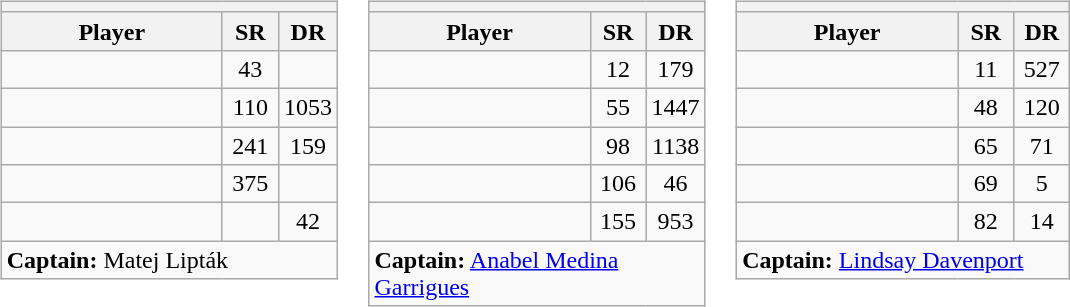<table>
<tr valign=top>
<td><br><table class="wikitable sortable nowrap">
<tr>
<th colspan=3></th>
</tr>
<tr>
<th width=140>Player</th>
<th width=30>SR</th>
<th width=30>DR</th>
</tr>
<tr>
<td></td>
<td align=center>43</td>
<td align=center></td>
</tr>
<tr>
<td></td>
<td align=center>110</td>
<td align=center>1053</td>
</tr>
<tr>
<td></td>
<td align=center>241</td>
<td align=center>159</td>
</tr>
<tr>
<td></td>
<td align=center>375</td>
<td align=center></td>
</tr>
<tr>
<td></td>
<td align=center></td>
<td align=center>42</td>
</tr>
<tr class="sortbottom">
<td colspan=3><strong>Captain:</strong> Matej Lipták</td>
</tr>
</table>
</td>
<td><br><table class="wikitable sortable nowrap">
<tr>
<th colspan=3></th>
</tr>
<tr>
<th width=140>Player</th>
<th width=30>SR</th>
<th width=30>DR</th>
</tr>
<tr>
<td></td>
<td align=center>12</td>
<td align=center>179</td>
</tr>
<tr>
<td></td>
<td align=center>55</td>
<td align=center>1447</td>
</tr>
<tr>
<td></td>
<td align=center>98</td>
<td align=center>1138</td>
</tr>
<tr>
<td></td>
<td align=center>106</td>
<td align=center>46</td>
</tr>
<tr>
<td></td>
<td align=center>155</td>
<td align=center>953</td>
</tr>
<tr class="sortbottom">
<td colspan=3><strong>Captain:</strong> <a href='#'>Anabel Medina Garrigues</a></td>
</tr>
</table>
</td>
<td><br><table class="wikitable sortable nowrap">
<tr>
<th colspan=3></th>
</tr>
<tr>
<th width=140>Player</th>
<th width=30>SR</th>
<th width=30>DR</th>
</tr>
<tr>
<td></td>
<td align=center>11</td>
<td align=center>527</td>
</tr>
<tr>
<td></td>
<td align=center>48</td>
<td align=center>120</td>
</tr>
<tr>
<td></td>
<td align=center>65</td>
<td align=center>71</td>
</tr>
<tr>
<td></td>
<td align=center>69</td>
<td align=center>5</td>
</tr>
<tr>
<td></td>
<td align=center>82</td>
<td align=center>14</td>
</tr>
<tr class="sortbottom">
<td colspan=3><strong>Captain:</strong> <a href='#'>Lindsay Davenport</a></td>
</tr>
</table>
</td>
</tr>
</table>
